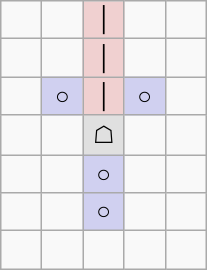<table border="1" class="wikitable">
<tr align=center>
<td width="20"> </td>
<td width="20"> </td>
<td width="20" style="background:#f0d0d0;">│</td>
<td width="20"> </td>
<td width="20"> </td>
</tr>
<tr align=center>
<td> </td>
<td> </td>
<td style="background:#f0d0d0;">│</td>
<td> </td>
<td> </td>
</tr>
<tr align=center>
<td> </td>
<td style="background:#d0d0f0;">○</td>
<td style="background:#f0d0d0;">│</td>
<td style="background:#d0d0f0;">○</td>
<td> </td>
</tr>
<tr align=center>
<td> </td>
<td> </td>
<td style="background:#e0e0e0;">☖</td>
<td> </td>
<td> </td>
</tr>
<tr align=center>
<td> </td>
<td> </td>
<td style="background:#d0d0f0;">○</td>
<td> </td>
<td> </td>
</tr>
<tr align=center>
<td> </td>
<td> </td>
<td style="background:#d0d0f0;">○</td>
<td> </td>
<td> </td>
</tr>
<tr align=center>
<td> </td>
<td> </td>
<td> </td>
<td> </td>
<td> </td>
</tr>
</table>
